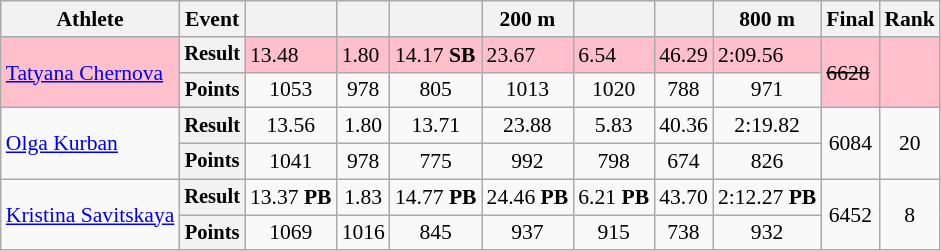<table class="wikitable" style="font-size:90%">
<tr>
<th>Athlete</th>
<th>Event</th>
<th></th>
<th></th>
<th></th>
<th>200 m</th>
<th></th>
<th></th>
<th>800 m</th>
<th>Final</th>
<th>Rank</th>
</tr>
<tr bgcolor=pink>
<td rowspan=2 align=left><a href='#'>Tatyana Chernova</a></td>
<th style="font-size:95%">Result</th>
<td>13.48</td>
<td>1.80</td>
<td>14.17 <strong>SB</strong></td>
<td>23.67</td>
<td>6.54</td>
<td>46.29</td>
<td>2:09.56</td>
<td rowspan=2><s>6628</s></td>
<td rowspan=2></td>
</tr>
<tr align=center>
<th style="font-size:95%">Points</th>
<td>1053</td>
<td>978</td>
<td>805</td>
<td>1013</td>
<td>1020</td>
<td>788</td>
<td>971</td>
</tr>
<tr align=center>
<td rowspan=2 align=left><a href='#'>Olga Kurban</a></td>
<th style="font-size:95%">Result</th>
<td>13.56</td>
<td>1.80</td>
<td>13.71</td>
<td>23.88</td>
<td>5.83</td>
<td>40.36</td>
<td>2:19.82</td>
<td rowspan=2>6084</td>
<td rowspan=2>20</td>
</tr>
<tr align=center>
<th style="font-size:95%">Points</th>
<td>1041</td>
<td>978</td>
<td>775</td>
<td>992</td>
<td>798</td>
<td>674</td>
<td>826</td>
</tr>
<tr align=center>
<td rowspan=2 align=left><a href='#'>Kristina Savitskaya</a></td>
<th style="font-size:95%">Result</th>
<td>13.37 <strong>PB</strong></td>
<td>1.83</td>
<td>14.77 <strong>PB</strong></td>
<td>24.46 <strong>PB</strong></td>
<td>6.21 <strong>PB</strong></td>
<td>43.70</td>
<td>2:12.27 <strong>PB</strong></td>
<td rowspan=2>6452</td>
<td rowspan=2>8</td>
</tr>
<tr align=center>
<th style="font-size:95%">Points</th>
<td>1069</td>
<td>1016</td>
<td>845</td>
<td>937</td>
<td>915</td>
<td>738</td>
<td>932</td>
</tr>
</table>
